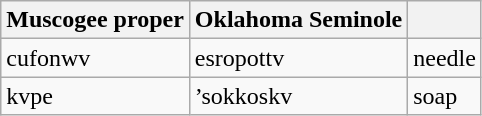<table class="wikitable">
<tr>
<th>Muscogee proper</th>
<th>Oklahoma Seminole</th>
<th></th>
</tr>
<tr>
<td>cufonwv</td>
<td>esropottv</td>
<td>needle</td>
</tr>
<tr>
<td>kvpe</td>
<td>’sokkoskv</td>
<td>soap</td>
</tr>
</table>
